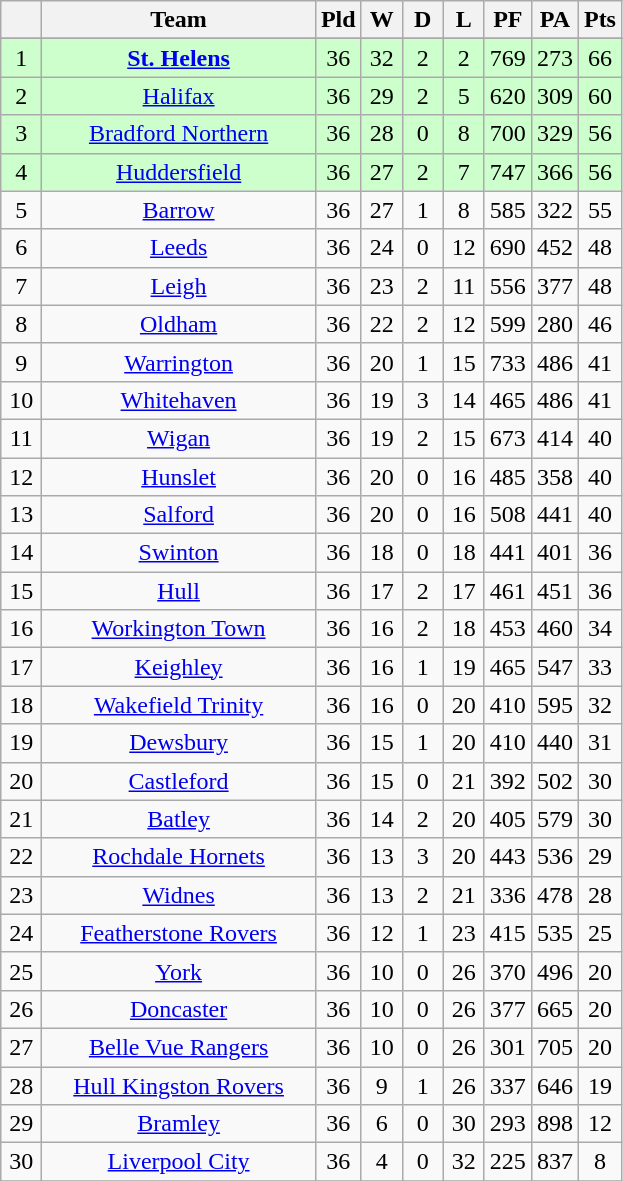<table class="wikitable" style="text-align:center;">
<tr>
<th width=20 abbr="Position"></th>
<th width=175>Team</th>
<th width=20 abbr="Played">Pld</th>
<th width=20 abbr="Won">W</th>
<th width=20 abbr="Drawn">D</th>
<th width=20 abbr="Lost">L</th>
<th width=20 abbr=”Points For”>PF</th>
<th width=20 abbr=”Points Against”>PA</th>
<th width=20 abbr="Points">Pts</th>
</tr>
<tr>
</tr>
<tr align=center style="background:#ccffcc;color:">
<td>1</td>
<td><strong><a href='#'>St. Helens</a></strong></td>
<td>36</td>
<td>32</td>
<td>2</td>
<td>2</td>
<td>769</td>
<td>273</td>
<td>66</td>
</tr>
<tr align=center style="background:#ccffcc;color:">
<td>2</td>
<td><a href='#'>Halifax</a></td>
<td>36</td>
<td>29</td>
<td>2</td>
<td>5</td>
<td>620</td>
<td>309</td>
<td>60</td>
</tr>
<tr align=center style="background:#ccffcc;color:">
<td>3</td>
<td><a href='#'>Bradford Northern</a></td>
<td>36</td>
<td>28</td>
<td>0</td>
<td>8</td>
<td>700</td>
<td>329</td>
<td>56</td>
</tr>
<tr align=center style="background:#ccffcc;color:">
<td>4</td>
<td><a href='#'>Huddersfield</a></td>
<td>36</td>
<td>27</td>
<td>2</td>
<td>7</td>
<td>747</td>
<td>366</td>
<td>56</td>
</tr>
<tr align=center style="background:">
<td>5</td>
<td><a href='#'>Barrow</a></td>
<td>36</td>
<td>27</td>
<td>1</td>
<td>8</td>
<td>585</td>
<td>322</td>
<td>55</td>
</tr>
<tr align=center style="background:">
<td>6</td>
<td><a href='#'>Leeds</a></td>
<td>36</td>
<td>24</td>
<td>0</td>
<td>12</td>
<td>690</td>
<td>452</td>
<td>48</td>
</tr>
<tr align=center style="background:">
<td>7</td>
<td><a href='#'>Leigh</a></td>
<td>36</td>
<td>23</td>
<td>2</td>
<td>11</td>
<td>556</td>
<td>377</td>
<td>48</td>
</tr>
<tr align=center style="background:">
<td>8</td>
<td><a href='#'>Oldham</a></td>
<td>36</td>
<td>22</td>
<td>2</td>
<td>12</td>
<td>599</td>
<td>280</td>
<td>46</td>
</tr>
<tr align=center style="background:">
<td>9</td>
<td><a href='#'>Warrington</a></td>
<td>36</td>
<td>20</td>
<td>1</td>
<td>15</td>
<td>733</td>
<td>486</td>
<td>41</td>
</tr>
<tr align=center style="background:">
<td>10</td>
<td><a href='#'>Whitehaven</a></td>
<td>36</td>
<td>19</td>
<td>3</td>
<td>14</td>
<td>465</td>
<td>486</td>
<td>41</td>
</tr>
<tr align=center style="background:">
<td>11</td>
<td><a href='#'>Wigan</a></td>
<td>36</td>
<td>19</td>
<td>2</td>
<td>15</td>
<td>673</td>
<td>414</td>
<td>40</td>
</tr>
<tr align=center style="background:">
<td>12</td>
<td><a href='#'>Hunslet</a></td>
<td>36</td>
<td>20</td>
<td>0</td>
<td>16</td>
<td>485</td>
<td>358</td>
<td>40</td>
</tr>
<tr align=center style="background:">
<td>13</td>
<td><a href='#'>Salford</a></td>
<td>36</td>
<td>20</td>
<td>0</td>
<td>16</td>
<td>508</td>
<td>441</td>
<td>40</td>
</tr>
<tr align=center style="background:">
<td>14</td>
<td><a href='#'>Swinton</a></td>
<td>36</td>
<td>18</td>
<td>0</td>
<td>18</td>
<td>441</td>
<td>401</td>
<td>36</td>
</tr>
<tr align=center style="background:">
<td>15</td>
<td><a href='#'>Hull</a></td>
<td>36</td>
<td>17</td>
<td>2</td>
<td>17</td>
<td>461</td>
<td>451</td>
<td>36</td>
</tr>
<tr align=center style="background:">
<td>16</td>
<td><a href='#'>Workington Town</a></td>
<td>36</td>
<td>16</td>
<td>2</td>
<td>18</td>
<td>453</td>
<td>460</td>
<td>34</td>
</tr>
<tr align=center style="background:">
<td>17</td>
<td><a href='#'>Keighley</a></td>
<td>36</td>
<td>16</td>
<td>1</td>
<td>19</td>
<td>465</td>
<td>547</td>
<td>33</td>
</tr>
<tr align=center style="background:">
<td>18</td>
<td><a href='#'>Wakefield Trinity</a></td>
<td>36</td>
<td>16</td>
<td>0</td>
<td>20</td>
<td>410</td>
<td>595</td>
<td>32</td>
</tr>
<tr align=center style="background:">
<td>19</td>
<td><a href='#'>Dewsbury</a></td>
<td>36</td>
<td>15</td>
<td>1</td>
<td>20</td>
<td>410</td>
<td>440</td>
<td>31</td>
</tr>
<tr align=center style="background:">
<td>20</td>
<td><a href='#'>Castleford</a></td>
<td>36</td>
<td>15</td>
<td>0</td>
<td>21</td>
<td>392</td>
<td>502</td>
<td>30</td>
</tr>
<tr align=center style="background:">
<td>21</td>
<td><a href='#'>Batley</a></td>
<td>36</td>
<td>14</td>
<td>2</td>
<td>20</td>
<td>405</td>
<td>579</td>
<td>30</td>
</tr>
<tr align=center style="background:">
<td>22</td>
<td><a href='#'>Rochdale Hornets</a></td>
<td>36</td>
<td>13</td>
<td>3</td>
<td>20</td>
<td>443</td>
<td>536</td>
<td>29</td>
</tr>
<tr align=center style="background:">
<td>23</td>
<td><a href='#'>Widnes</a></td>
<td>36</td>
<td>13</td>
<td>2</td>
<td>21</td>
<td>336</td>
<td>478</td>
<td>28</td>
</tr>
<tr align=center style="background:">
<td>24</td>
<td><a href='#'>Featherstone Rovers</a></td>
<td>36</td>
<td>12</td>
<td>1</td>
<td>23</td>
<td>415</td>
<td>535</td>
<td>25</td>
</tr>
<tr align=center style="background:">
<td>25</td>
<td><a href='#'>York</a></td>
<td>36</td>
<td>10</td>
<td>0</td>
<td>26</td>
<td>370</td>
<td>496</td>
<td>20</td>
</tr>
<tr align=center style="background:">
<td>26</td>
<td><a href='#'>Doncaster</a></td>
<td>36</td>
<td>10</td>
<td>0</td>
<td>26</td>
<td>377</td>
<td>665</td>
<td>20</td>
</tr>
<tr align=center style="background:">
<td>27</td>
<td><a href='#'>Belle Vue Rangers</a></td>
<td>36</td>
<td>10</td>
<td>0</td>
<td>26</td>
<td>301</td>
<td>705</td>
<td>20</td>
</tr>
<tr align=center style="background:">
<td>28</td>
<td><a href='#'>Hull Kingston Rovers</a></td>
<td>36</td>
<td>9</td>
<td>1</td>
<td>26</td>
<td>337</td>
<td>646</td>
<td>19</td>
</tr>
<tr align=center style="background:">
<td>29</td>
<td><a href='#'>Bramley</a></td>
<td>36</td>
<td>6</td>
<td>0</td>
<td>30</td>
<td>293</td>
<td>898</td>
<td>12</td>
</tr>
<tr align=center style="background:">
<td>30</td>
<td><a href='#'>Liverpool City</a></td>
<td>36</td>
<td>4</td>
<td>0</td>
<td>32</td>
<td>225</td>
<td>837</td>
<td>8</td>
</tr>
<tr>
</tr>
</table>
